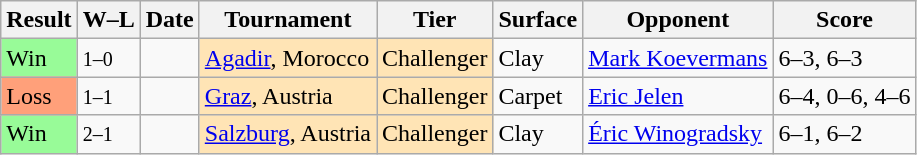<table class="sortable wikitable">
<tr>
<th>Result</th>
<th class="unsortable">W–L</th>
<th>Date</th>
<th>Tournament</th>
<th>Tier</th>
<th>Surface</th>
<th>Opponent</th>
<th class="unsortable">Score</th>
</tr>
<tr>
<td style="background:#98fb98;">Win</td>
<td><small>1–0</small></td>
<td></td>
<td style="background:moccasin;"><a href='#'>Agadir</a>, Morocco</td>
<td style="background:moccasin;">Challenger</td>
<td>Clay</td>
<td> <a href='#'>Mark Koevermans</a></td>
<td>6–3, 6–3</td>
</tr>
<tr>
<td style="background:#ffa07a;">Loss</td>
<td><small>1–1</small></td>
<td></td>
<td style="background:moccasin;"><a href='#'>Graz</a>, Austria</td>
<td style="background:moccasin;">Challenger</td>
<td>Carpet</td>
<td> <a href='#'>Eric Jelen</a></td>
<td>6–4, 0–6, 4–6</td>
</tr>
<tr>
<td style="background:#98fb98;">Win</td>
<td><small>2–1</small></td>
<td></td>
<td style="background:moccasin;"><a href='#'>Salzburg</a>, Austria</td>
<td style="background:moccasin;">Challenger</td>
<td>Clay</td>
<td> <a href='#'>Éric Winogradsky</a></td>
<td>6–1, 6–2</td>
</tr>
</table>
